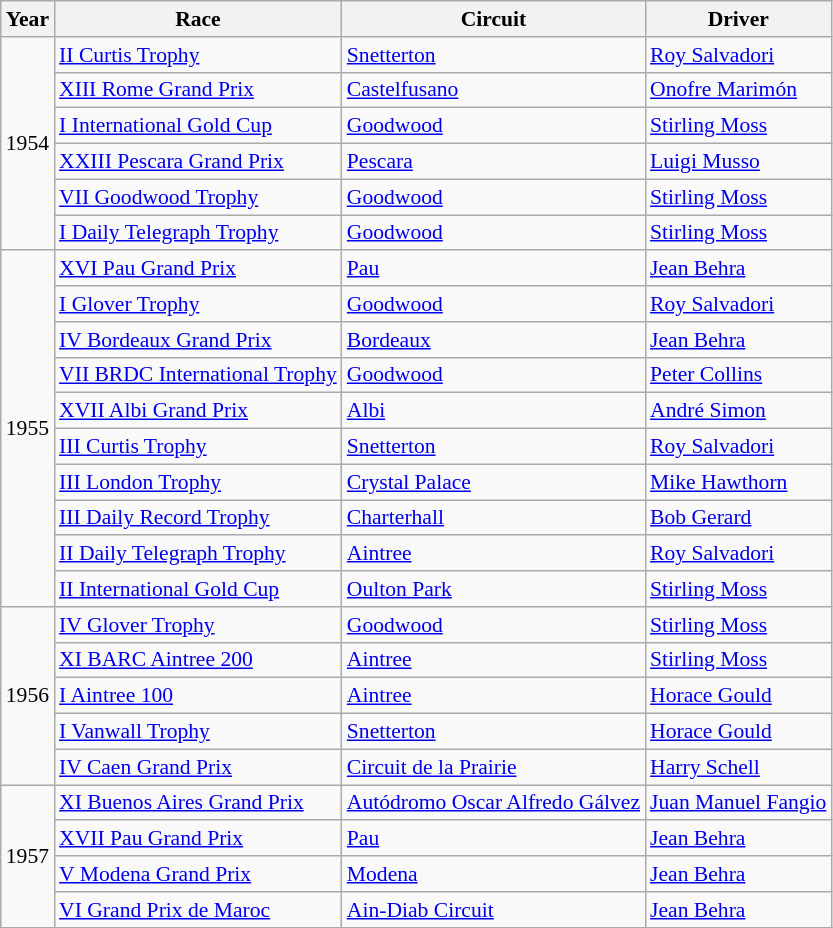<table class="wikitable mw-collapsible mw-collapsed" style="font-size:90%;">
<tr>
<th>Year</th>
<th>Race</th>
<th>Circuit</th>
<th>Driver</th>
</tr>
<tr>
<td rowspan=6>1954</td>
<td> <a href='#'>II Curtis Trophy</a></td>
<td><a href='#'>Snetterton</a></td>
<td> <a href='#'>Roy Salvadori</a></td>
</tr>
<tr>
<td> <a href='#'>XIII Rome Grand Prix</a></td>
<td><a href='#'>Castelfusano</a></td>
<td> <a href='#'>Onofre Marimón</a></td>
</tr>
<tr>
<td> <a href='#'>I International Gold Cup</a></td>
<td><a href='#'>Goodwood</a></td>
<td> <a href='#'>Stirling Moss</a></td>
</tr>
<tr>
<td> <a href='#'>XXIII Pescara Grand Prix</a></td>
<td><a href='#'>Pescara</a></td>
<td> <a href='#'>Luigi Musso</a></td>
</tr>
<tr>
<td> <a href='#'>VII Goodwood Trophy</a></td>
<td><a href='#'>Goodwood</a></td>
<td> <a href='#'>Stirling Moss</a></td>
</tr>
<tr>
<td> <a href='#'>I Daily Telegraph Trophy</a></td>
<td><a href='#'>Goodwood</a></td>
<td> <a href='#'>Stirling Moss</a></td>
</tr>
<tr>
<td rowspan = 10>1955</td>
<td> <a href='#'>XVI Pau Grand Prix</a></td>
<td><a href='#'>Pau</a></td>
<td> <a href='#'>Jean Behra</a></td>
</tr>
<tr>
<td> <a href='#'>I Glover Trophy</a></td>
<td><a href='#'>Goodwood</a></td>
<td> <a href='#'>Roy Salvadori</a></td>
</tr>
<tr>
<td> <a href='#'>IV Bordeaux Grand Prix</a></td>
<td><a href='#'>Bordeaux</a></td>
<td> <a href='#'>Jean Behra</a></td>
</tr>
<tr>
<td> <a href='#'>VII BRDC International Trophy</a></td>
<td><a href='#'>Goodwood</a></td>
<td> <a href='#'>Peter Collins</a></td>
</tr>
<tr>
<td> <a href='#'>XVII Albi Grand Prix</a></td>
<td><a href='#'>Albi</a></td>
<td> <a href='#'>André Simon</a></td>
</tr>
<tr>
<td> <a href='#'>III Curtis Trophy</a></td>
<td><a href='#'>Snetterton</a></td>
<td> <a href='#'>Roy Salvadori</a></td>
</tr>
<tr>
<td> <a href='#'>III London Trophy</a></td>
<td><a href='#'>Crystal Palace</a></td>
<td> <a href='#'>Mike Hawthorn</a></td>
</tr>
<tr>
<td> <a href='#'>III Daily Record Trophy</a></td>
<td><a href='#'>Charterhall</a></td>
<td> <a href='#'>Bob Gerard</a></td>
</tr>
<tr>
<td> <a href='#'>II Daily Telegraph Trophy</a></td>
<td><a href='#'>Aintree</a></td>
<td> <a href='#'>Roy Salvadori</a></td>
</tr>
<tr>
<td> <a href='#'>II International Gold Cup</a></td>
<td><a href='#'>Oulton Park</a></td>
<td> <a href='#'>Stirling Moss</a></td>
</tr>
<tr>
<td rowspan = 5>1956</td>
<td> <a href='#'>IV Glover Trophy</a></td>
<td><a href='#'>Goodwood</a></td>
<td> <a href='#'>Stirling Moss</a></td>
</tr>
<tr>
<td> <a href='#'>XI BARC Aintree 200</a></td>
<td><a href='#'>Aintree</a></td>
<td> <a href='#'>Stirling Moss</a></td>
</tr>
<tr>
<td> <a href='#'>I Aintree 100</a></td>
<td><a href='#'>Aintree</a></td>
<td> <a href='#'>Horace Gould</a></td>
</tr>
<tr>
<td> <a href='#'>I Vanwall Trophy</a></td>
<td><a href='#'>Snetterton</a></td>
<td> <a href='#'>Horace Gould</a></td>
</tr>
<tr>
<td> <a href='#'>IV Caen Grand Prix</a></td>
<td><a href='#'>Circuit de la Prairie</a></td>
<td> <a href='#'>Harry Schell</a></td>
</tr>
<tr>
<td rowspan = 4>1957</td>
<td> <a href='#'>XI Buenos Aires Grand Prix</a></td>
<td><a href='#'>Autódromo Oscar Alfredo Gálvez</a></td>
<td> <a href='#'>Juan Manuel Fangio</a></td>
</tr>
<tr>
<td> <a href='#'>XVII Pau Grand Prix</a></td>
<td><a href='#'>Pau</a></td>
<td> <a href='#'>Jean Behra</a></td>
</tr>
<tr>
<td> <a href='#'>V Modena Grand Prix</a></td>
<td><a href='#'>Modena</a></td>
<td> <a href='#'>Jean Behra</a></td>
</tr>
<tr>
<td> <a href='#'>VI Grand Prix de Maroc</a></td>
<td><a href='#'>Ain-Diab Circuit</a></td>
<td> <a href='#'>Jean Behra</a></td>
</tr>
<tr>
</tr>
</table>
